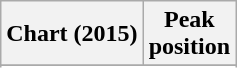<table class="wikitable sortable plainrowheaders" style="text-align:center">
<tr>
<th scope="col">Chart (2015)</th>
<th scope="col">Peak<br>position</th>
</tr>
<tr>
</tr>
<tr>
</tr>
<tr>
</tr>
</table>
